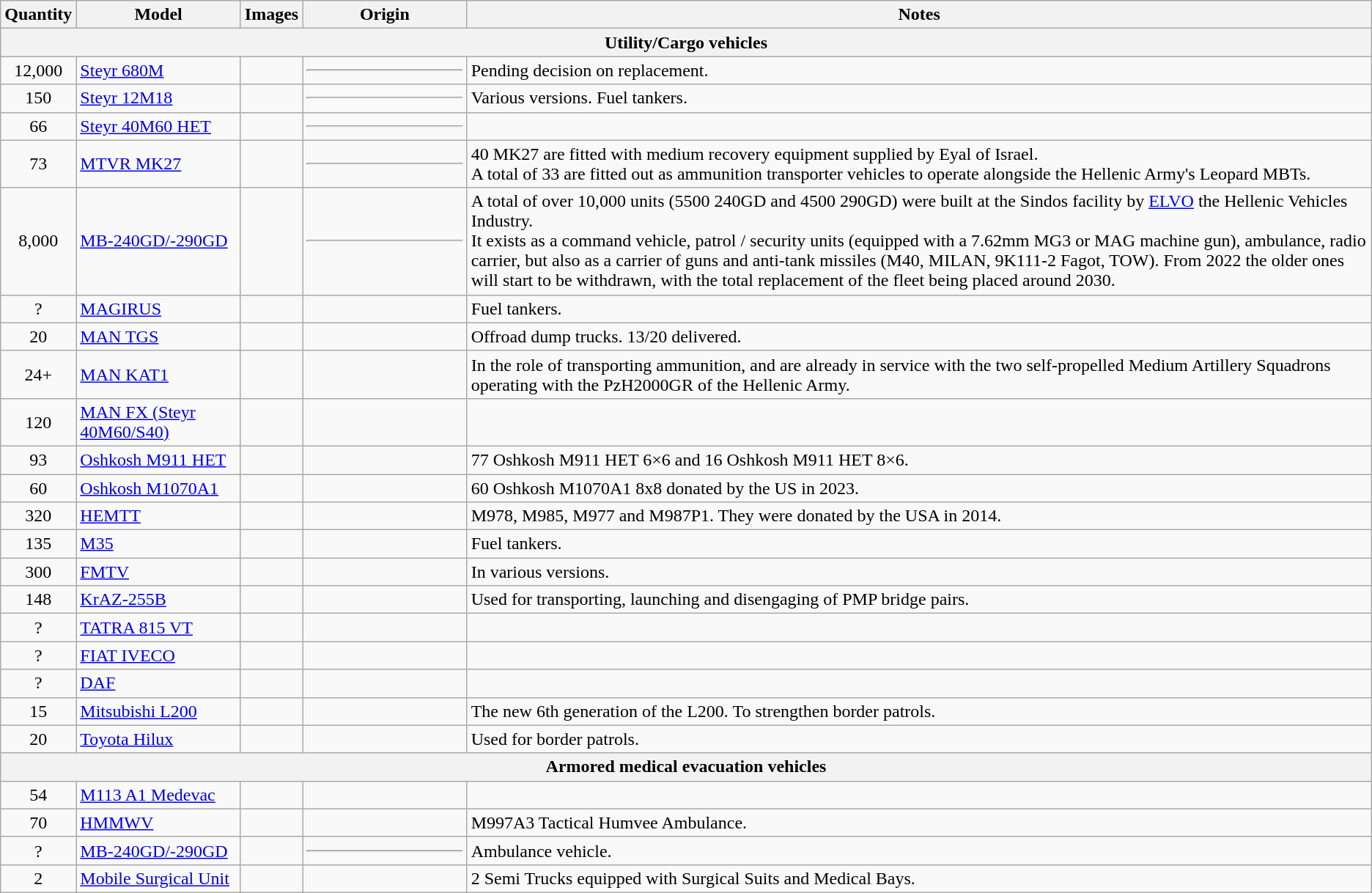<table class="wikitable">
<tr>
<th>Quantity</th>
<th>Model</th>
<th>Images</th>
<th>Origin</th>
<th>Notes</th>
</tr>
<tr>
<th colspan="5">Utility/Cargo vehicles</th>
</tr>
<tr>
<td align="center">12,000</td>
<td style="text-align:left; width:12%"><a href='#'>Steyr 680M</a></td>
<td></td>
<td style="text-align:left; width:12%"><hr></td>
<td>Pending decision on replacement.</td>
</tr>
<tr>
<td align="center">150</td>
<td><a href='#'>Steyr 12M18</a></td>
<td></td>
<td><hr></td>
<td>Various versions. Fuel tankers.</td>
</tr>
<tr>
<td align="center">66</td>
<td><a href='#'>Steyr 40M60 HET</a></td>
<td></td>
<td><hr></td>
<td></td>
</tr>
<tr>
<td align="center">73</td>
<td><a href='#'>MTVR MK27</a></td>
<td></td>
<td><hr></td>
<td>40 MK27 are fitted with medium recovery equipment supplied by Eyal of Israel.<br>A total of 33 are fitted out as ammunition transporter vehicles to operate alongside the Hellenic Army's Leopard MBTs.</td>
</tr>
<tr>
<td align="center">8,000</td>
<td><a href='#'>MB-240GD/-290GD</a></td>
<td></td>
<td><hr></td>
<td>A total of over 10,000 units (5500 240GD and 4500 290GD) were built at the Sindos facility by <a href='#'>ELVO</a> the Hellenic Vehicles Industry.<br>It exists as a command vehicle, patrol / security units (equipped with a 7.62mm MG3 or MAG machine gun), ambulance, radio carrier, but also as a carrier of guns and anti-tank missiles (M40, MILAN, 9K111-2 Fagot, TOW). From 2022 the older ones will start to be withdrawn, with the total replacement of the fleet being placed around 2030.</td>
</tr>
<tr>
<td align="center">?</td>
<td><a href='#'>MAGIRUS</a></td>
<td></td>
<td></td>
<td>Fuel tankers.</td>
</tr>
<tr>
<td align="center">20</td>
<td><a href='#'>MAN TGS</a></td>
<td></td>
<td></td>
<td>Offroad dump trucks. 13/20 delivered.</td>
</tr>
<tr>
<td align="center">24+</td>
<td><a href='#'>MAN KAT1</a></td>
<td></td>
<td></td>
<td>Ιn the role of transporting ammunition, and are already in service with the two self-propelled Medium Artillery Squadrons operating with the PzH2000GR of the Hellenic Army.</td>
</tr>
<tr>
<td align="center">120</td>
<td><a href='#'>MAN FX (Steyr 40Μ60/S40)</a></td>
<td></td>
<td></td>
<td></td>
</tr>
<tr>
<td align="center">93</td>
<td><a href='#'>Oshkosh M911 HET</a></td>
<td></td>
<td></td>
<td>77 Oshkosh M911 HET 6×6 and 16 Oshkosh M911 HET 8×6.</td>
</tr>
<tr>
<td align="center">60</td>
<td><a href='#'>Oshkosh M1070A1</a></td>
<td></td>
<td></td>
<td>60 Oshkosh M1070A1 8x8 donated by the US in 2023.</td>
</tr>
<tr>
<td align="center">320</td>
<td><a href='#'>HEMTT</a></td>
<td></td>
<td></td>
<td>M978, M985, M977 and M987P1. They were donated by the USA in 2014.</td>
</tr>
<tr>
<td align="center">135</td>
<td><a href='#'>M35</a></td>
<td></td>
<td></td>
<td>Fuel tankers.</td>
</tr>
<tr>
<td align="center">300</td>
<td><a href='#'>FMTV</a></td>
<td></td>
<td></td>
<td>In various versions.</td>
</tr>
<tr>
<td align="center">148</td>
<td><a href='#'>KrAZ-255B</a></td>
<td></td>
<td></td>
<td>Used for transporting, launching and disengaging of PMP bridge pairs.</td>
</tr>
<tr>
<td align="center">?</td>
<td><a href='#'>TATRA 815 VT</a></td>
<td></td>
<td></td>
<td></td>
</tr>
<tr>
<td align="center">?</td>
<td><a href='#'>FIAT IVECO</a></td>
<td></td>
<td></td>
<td></td>
</tr>
<tr>
<td align="center">?</td>
<td><a href='#'>DAF</a></td>
<td></td>
<td></td>
<td></td>
</tr>
<tr>
<td align="center">15</td>
<td><a href='#'>Mitsubishi L200</a></td>
<td></td>
<td></td>
<td>The new 6th generation of the L200. To strengthen border patrols.</td>
</tr>
<tr>
<td align="center">20</td>
<td><a href='#'>Toyota Hilux</a></td>
<td></td>
<td></td>
<td>Used for border patrols.</td>
</tr>
<tr>
<th colspan="5">Armored medical evacuation vehicles</th>
</tr>
<tr>
<td align="center">54</td>
<td><a href='#'>M113 A1 Medevac</a></td>
<td></td>
<td></td>
<td></td>
</tr>
<tr>
<td align="center">70</td>
<td><a href='#'>HMMWV</a></td>
<td></td>
<td></td>
<td>M997A3 Tactical Humvee Ambulance.</td>
</tr>
<tr>
<td align="center">?</td>
<td><a href='#'>MB-240GD/-290GD</a></td>
<td></td>
<td><hr></td>
<td>Ambulance vehicle.</td>
</tr>
<tr>
<td align="center">2</td>
<td><a href='#'>Mobile Surgical Unit</a></td>
<td></td>
<td></td>
<td>2 Semi Trucks equipped with Surgical Suits and Medical Bays.</td>
</tr>
</table>
